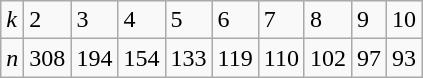<table class="wikitable">
<tr>
<td><em>k</em></td>
<td>2</td>
<td>3</td>
<td>4</td>
<td>5</td>
<td>6</td>
<td>7</td>
<td>8</td>
<td>9</td>
<td>10</td>
</tr>
<tr>
<td><em>n</em></td>
<td>308</td>
<td>194</td>
<td>154</td>
<td>133</td>
<td>119</td>
<td>110</td>
<td>102</td>
<td>97</td>
<td>93</td>
</tr>
</table>
